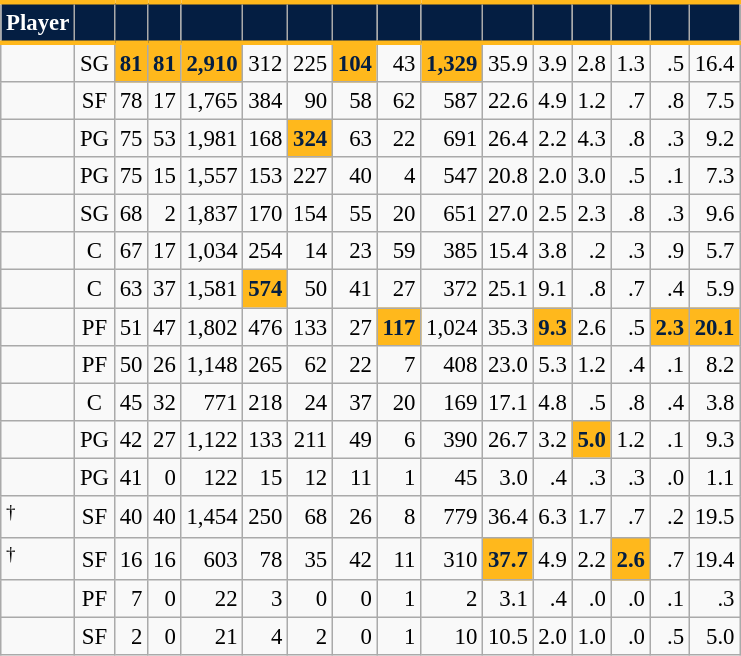<table class="wikitable sortable" style="font-size: 95%; text-align:right;">
<tr>
<th style="background:#041E42; color:#FFFFFF; border-top:#FFB81C 3px solid; border-bottom:#FFB81C 3px solid;">Player</th>
<th style="background:#041E42; color:#FFFFFF; border-top:#FFB81C 3px solid; border-bottom:#FFB81C 3px solid;"></th>
<th style="background:#041E42; color:#FFFFFF; border-top:#FFB81C 3px solid; border-bottom:#FFB81C 3px solid;"></th>
<th style="background:#041E42; color:#FFFFFF; border-top:#FFB81C 3px solid; border-bottom:#FFB81C 3px solid;"></th>
<th style="background:#041E42; color:#FFFFFF; border-top:#FFB81C 3px solid; border-bottom:#FFB81C 3px solid;"></th>
<th style="background:#041E42; color:#FFFFFF; border-top:#FFB81C 3px solid; border-bottom:#FFB81C 3px solid;"></th>
<th style="background:#041E42; color:#FFFFFF; border-top:#FFB81C 3px solid; border-bottom:#FFB81C 3px solid;"></th>
<th style="background:#041E42; color:#FFFFFF; border-top:#FFB81C 3px solid; border-bottom:#FFB81C 3px solid;"></th>
<th style="background:#041E42; color:#FFFFFF; border-top:#FFB81C 3px solid; border-bottom:#FFB81C 3px solid;"></th>
<th style="background:#041E42; color:#FFFFFF; border-top:#FFB81C 3px solid; border-bottom:#FFB81C 3px solid;"></th>
<th style="background:#041E42; color:#FFFFFF; border-top:#FFB81C 3px solid; border-bottom:#FFB81C 3px solid;"></th>
<th style="background:#041E42; color:#FFFFFF; border-top:#FFB81C 3px solid; border-bottom:#FFB81C 3px solid;"></th>
<th style="background:#041E42; color:#FFFFFF; border-top:#FFB81C 3px solid; border-bottom:#FFB81C 3px solid;"></th>
<th style="background:#041E42; color:#FFFFFF; border-top:#FFB81C 3px solid; border-bottom:#FFB81C 3px solid;"></th>
<th style="background:#041E42; color:#FFFFFF; border-top:#FFB81C 3px solid; border-bottom:#FFB81C 3px solid;"></th>
<th style="background:#041E42; color:#FFFFFF; border-top:#FFB81C 3px solid; border-bottom:#FFB81C 3px solid;"></th>
</tr>
<tr>
<td style="text-align:left;"></td>
<td style="text-align:center;">SG</td>
<td style="background:#FFB81C; color:#041E42;"><strong>81</strong></td>
<td style="background:#FFB81C; color:#041E42;"><strong>81</strong></td>
<td style="background:#FFB81C; color:#041E42;"><strong>2,910</strong></td>
<td>312</td>
<td>225</td>
<td style="background:#FFB81C; color:#041E42;"><strong>104</strong></td>
<td>43</td>
<td style="background:#FFB81C; color:#041E42;"><strong>1,329</strong></td>
<td>35.9</td>
<td>3.9</td>
<td>2.8</td>
<td>1.3</td>
<td>.5</td>
<td>16.4</td>
</tr>
<tr>
<td style="text-align:left;"></td>
<td style="text-align:center;">SF</td>
<td>78</td>
<td>17</td>
<td>1,765</td>
<td>384</td>
<td>90</td>
<td>58</td>
<td>62</td>
<td>587</td>
<td>22.6</td>
<td>4.9</td>
<td>1.2</td>
<td>.7</td>
<td>.8</td>
<td>7.5</td>
</tr>
<tr>
<td style="text-align:left;"></td>
<td style="text-align:center;">PG</td>
<td>75</td>
<td>53</td>
<td>1,981</td>
<td>168</td>
<td style="background:#FFB81C; color:#041E42;"><strong>324</strong></td>
<td>63</td>
<td>22</td>
<td>691</td>
<td>26.4</td>
<td>2.2</td>
<td>4.3</td>
<td>.8</td>
<td>.3</td>
<td>9.2</td>
</tr>
<tr>
<td style="text-align:left;"></td>
<td style="text-align:center;">PG</td>
<td>75</td>
<td>15</td>
<td>1,557</td>
<td>153</td>
<td>227</td>
<td>40</td>
<td>4</td>
<td>547</td>
<td>20.8</td>
<td>2.0</td>
<td>3.0</td>
<td>.5</td>
<td>.1</td>
<td>7.3</td>
</tr>
<tr>
<td style="text-align:left;"></td>
<td style="text-align:center;">SG</td>
<td>68</td>
<td>2</td>
<td>1,837</td>
<td>170</td>
<td>154</td>
<td>55</td>
<td>20</td>
<td>651</td>
<td>27.0</td>
<td>2.5</td>
<td>2.3</td>
<td>.8</td>
<td>.3</td>
<td>9.6</td>
</tr>
<tr>
<td style="text-align:left;"></td>
<td style="text-align:center;">C</td>
<td>67</td>
<td>17</td>
<td>1,034</td>
<td>254</td>
<td>14</td>
<td>23</td>
<td>59</td>
<td>385</td>
<td>15.4</td>
<td>3.8</td>
<td>.2</td>
<td>.3</td>
<td>.9</td>
<td>5.7</td>
</tr>
<tr>
<td style="text-align:left;"></td>
<td style="text-align:center;">C</td>
<td>63</td>
<td>37</td>
<td>1,581</td>
<td style="background:#FFB81C; color:#041E42;"><strong>574</strong></td>
<td>50</td>
<td>41</td>
<td>27</td>
<td>372</td>
<td>25.1</td>
<td>9.1</td>
<td>.8</td>
<td>.7</td>
<td>.4</td>
<td>5.9</td>
</tr>
<tr>
<td style="text-align:left;"></td>
<td style="text-align:center;">PF</td>
<td>51</td>
<td>47</td>
<td>1,802</td>
<td>476</td>
<td>133</td>
<td>27</td>
<td style="background:#FFB81C; color:#041E42;"><strong>117</strong></td>
<td>1,024</td>
<td>35.3</td>
<td style="background:#FFB81C; color:#041E42;"><strong>9.3</strong></td>
<td>2.6</td>
<td>.5</td>
<td style="background:#FFB81C; color:#041E42;"><strong>2.3</strong></td>
<td style="background:#FFB81C; color:#041E42;"><strong>20.1</strong></td>
</tr>
<tr>
<td style="text-align:left;"></td>
<td style="text-align:center;">PF</td>
<td>50</td>
<td>26</td>
<td>1,148</td>
<td>265</td>
<td>62</td>
<td>22</td>
<td>7</td>
<td>408</td>
<td>23.0</td>
<td>5.3</td>
<td>1.2</td>
<td>.4</td>
<td>.1</td>
<td>8.2</td>
</tr>
<tr>
<td style="text-align:left;"></td>
<td style="text-align:center;">C</td>
<td>45</td>
<td>32</td>
<td>771</td>
<td>218</td>
<td>24</td>
<td>37</td>
<td>20</td>
<td>169</td>
<td>17.1</td>
<td>4.8</td>
<td>.5</td>
<td>.8</td>
<td>.4</td>
<td>3.8</td>
</tr>
<tr>
<td style="text-align:left;"></td>
<td style="text-align:center;">PG</td>
<td>42</td>
<td>27</td>
<td>1,122</td>
<td>133</td>
<td>211</td>
<td>49</td>
<td>6</td>
<td>390</td>
<td>26.7</td>
<td>3.2</td>
<td style="background:#FFB81C; color:#041E42;"><strong>5.0</strong></td>
<td>1.2</td>
<td>.1</td>
<td>9.3</td>
</tr>
<tr>
<td style="text-align:left;"></td>
<td style="text-align:center;">PG</td>
<td>41</td>
<td>0</td>
<td>122</td>
<td>15</td>
<td>12</td>
<td>11</td>
<td>1</td>
<td>45</td>
<td>3.0</td>
<td>.4</td>
<td>.3</td>
<td>.3</td>
<td>.0</td>
<td>1.1</td>
</tr>
<tr>
<td style="text-align:left;"><sup>†</sup></td>
<td style="text-align:center;">SF</td>
<td>40</td>
<td>40</td>
<td>1,454</td>
<td>250</td>
<td>68</td>
<td>26</td>
<td>8</td>
<td>779</td>
<td>36.4</td>
<td>6.3</td>
<td>1.7</td>
<td>.7</td>
<td>.2</td>
<td>19.5</td>
</tr>
<tr>
<td style="text-align:left;"><sup>†</sup></td>
<td style="text-align:center;">SF</td>
<td>16</td>
<td>16</td>
<td>603</td>
<td>78</td>
<td>35</td>
<td>42</td>
<td>11</td>
<td>310</td>
<td style="background:#FFB81C; color:#041E42;"><strong>37.7</strong></td>
<td>4.9</td>
<td>2.2</td>
<td style="background:#FFB81C; color:#041E42;"><strong>2.6</strong></td>
<td>.7</td>
<td>19.4</td>
</tr>
<tr>
<td style="text-align:left;"></td>
<td style="text-align:center;">PF</td>
<td>7</td>
<td>0</td>
<td>22</td>
<td>3</td>
<td>0</td>
<td>0</td>
<td>1</td>
<td>2</td>
<td>3.1</td>
<td>.4</td>
<td>.0</td>
<td>.0</td>
<td>.1</td>
<td>.3</td>
</tr>
<tr>
<td style="text-align:left;"></td>
<td style="text-align:center;">SF</td>
<td>2</td>
<td>0</td>
<td>21</td>
<td>4</td>
<td>2</td>
<td>0</td>
<td>1</td>
<td>10</td>
<td>10.5</td>
<td>2.0</td>
<td>1.0</td>
<td>.0</td>
<td>.5</td>
<td>5.0</td>
</tr>
</table>
